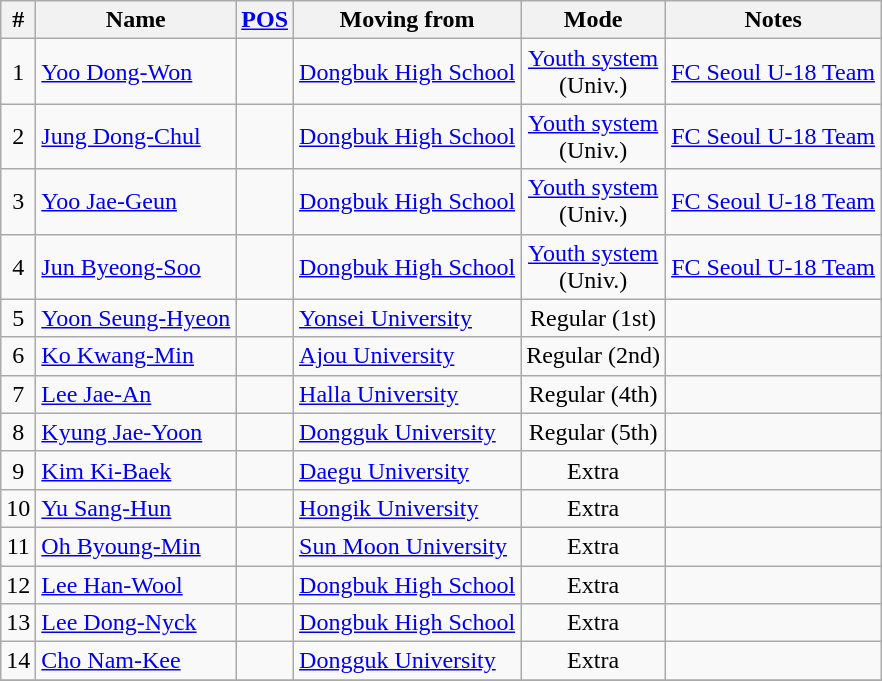<table class="wikitable sortable" style="text-align:center">
<tr>
<th>#</th>
<th>Name</th>
<th><a href='#'>POS</a></th>
<th>Moving from</th>
<th>Mode</th>
<th>Notes</th>
</tr>
<tr>
<td>1</td>
<td align=left> <a href='#'>Yoo Dong-Won</a></td>
<td></td>
<td align=left> <a href='#'>Dongbuk High School</a></td>
<td><a href='#'>Youth system</a> <br> (Univ.)</td>
<td align=left><a href='#'>FC Seoul U-18 Team</a></td>
</tr>
<tr>
<td>2</td>
<td align=left> <a href='#'>Jung Dong-Chul</a></td>
<td></td>
<td align=left> <a href='#'>Dongbuk High School</a></td>
<td><a href='#'>Youth system</a> <br> (Univ.)</td>
<td align=left><a href='#'>FC Seoul U-18 Team</a></td>
</tr>
<tr>
<td>3</td>
<td align=left> <a href='#'>Yoo Jae-Geun</a></td>
<td></td>
<td align=left> <a href='#'>Dongbuk High School</a></td>
<td><a href='#'>Youth system</a> <br> (Univ.)</td>
<td align=left><a href='#'>FC Seoul U-18 Team</a></td>
</tr>
<tr>
<td>4</td>
<td align=left> <a href='#'>Jun Byeong-Soo</a></td>
<td></td>
<td align=left> <a href='#'>Dongbuk High School</a></td>
<td><a href='#'>Youth system</a> <br> (Univ.)</td>
<td align=left><a href='#'>FC Seoul U-18 Team</a></td>
</tr>
<tr>
<td>5</td>
<td align=left> <a href='#'>Yoon Seung-Hyeon</a></td>
<td></td>
<td align=left> <a href='#'>Yonsei University</a></td>
<td>Regular (1st)</td>
<td></td>
</tr>
<tr>
<td>6</td>
<td align=left> <a href='#'>Ko Kwang-Min</a></td>
<td></td>
<td align=left> <a href='#'>Ajou University</a></td>
<td>Regular (2nd)</td>
<td></td>
</tr>
<tr>
<td>7</td>
<td align=left> <a href='#'>Lee Jae-An</a></td>
<td></td>
<td align=left> <a href='#'>Halla University</a></td>
<td>Regular (4th)</td>
<td></td>
</tr>
<tr>
<td>8</td>
<td align=left> <a href='#'>Kyung Jae-Yoon</a></td>
<td></td>
<td align=left> <a href='#'>Dongguk University</a></td>
<td>Regular (5th)</td>
<td></td>
</tr>
<tr>
<td>9</td>
<td align=left> <a href='#'>Kim Ki-Baek</a></td>
<td></td>
<td align=left> <a href='#'>Daegu University</a></td>
<td>Extra</td>
<td></td>
</tr>
<tr>
<td>10</td>
<td align=left> <a href='#'>Yu Sang-Hun</a></td>
<td></td>
<td align=left> <a href='#'>Hongik University</a></td>
<td>Extra</td>
<td></td>
</tr>
<tr>
<td>11</td>
<td align=left> <a href='#'>Oh Byoung-Min</a></td>
<td></td>
<td align=left> <a href='#'>Sun Moon University</a></td>
<td>Extra</td>
<td></td>
</tr>
<tr>
<td>12</td>
<td align=left> <a href='#'>Lee Han-Wool</a></td>
<td></td>
<td align=left> <a href='#'>Dongbuk High School</a></td>
<td>Extra</td>
<td></td>
</tr>
<tr>
<td>13</td>
<td align=left> <a href='#'>Lee Dong-Nyck</a></td>
<td></td>
<td align=left> <a href='#'>Dongbuk High School</a></td>
<td>Extra</td>
<td></td>
</tr>
<tr>
<td>14</td>
<td align=left> <a href='#'>Cho Nam-Kee</a></td>
<td></td>
<td align=left> <a href='#'>Dongguk University</a></td>
<td>Extra</td>
<td></td>
</tr>
<tr>
</tr>
</table>
